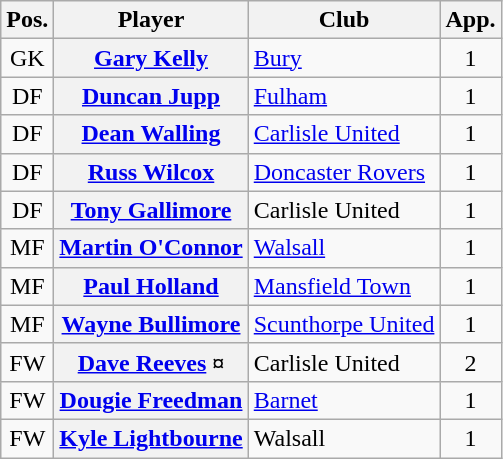<table class="wikitable plainrowheaders" style="text-align: left">
<tr>
<th scope=col>Pos.</th>
<th scope=col>Player</th>
<th scope=col>Club</th>
<th scope=col>App.</th>
</tr>
<tr>
<td style=text-align:center>GK</td>
<th scope=row><a href='#'>Gary Kelly</a></th>
<td><a href='#'>Bury</a></td>
<td style=text-align:center>1</td>
</tr>
<tr>
<td style=text-align:center>DF</td>
<th scope=row><a href='#'>Duncan Jupp</a></th>
<td><a href='#'>Fulham</a></td>
<td style=text-align:center>1</td>
</tr>
<tr>
<td style=text-align:center>DF</td>
<th scope=row><a href='#'>Dean Walling</a></th>
<td><a href='#'>Carlisle United</a></td>
<td style=text-align:center>1</td>
</tr>
<tr>
<td style=text-align:center>DF</td>
<th scope=row><a href='#'>Russ Wilcox</a></th>
<td><a href='#'>Doncaster Rovers</a></td>
<td style=text-align:center>1</td>
</tr>
<tr>
<td style=text-align:center>DF</td>
<th scope=row><a href='#'>Tony Gallimore</a></th>
<td>Carlisle United</td>
<td style=text-align:center>1</td>
</tr>
<tr>
<td style=text-align:center>MF</td>
<th scope=row><a href='#'>Martin O'Connor</a></th>
<td><a href='#'>Walsall</a></td>
<td style=text-align:center>1</td>
</tr>
<tr>
<td style=text-align:center>MF</td>
<th scope=row><a href='#'>Paul Holland</a></th>
<td><a href='#'>Mansfield Town</a></td>
<td style=text-align:center>1</td>
</tr>
<tr>
<td style=text-align:center>MF</td>
<th scope=row><a href='#'>Wayne Bullimore</a></th>
<td><a href='#'>Scunthorpe United</a></td>
<td style=text-align:center>1</td>
</tr>
<tr>
<td style=text-align:center>FW</td>
<th scope=row><a href='#'>Dave Reeves</a> ¤</th>
<td>Carlisle United</td>
<td style=text-align:center>2</td>
</tr>
<tr>
<td style=text-align:center>FW</td>
<th scope=row><a href='#'>Dougie Freedman</a></th>
<td><a href='#'>Barnet</a></td>
<td style=text-align:center>1</td>
</tr>
<tr>
<td style=text-align:center>FW</td>
<th scope=row><a href='#'>Kyle Lightbourne</a></th>
<td>Walsall</td>
<td style=text-align:center>1</td>
</tr>
</table>
